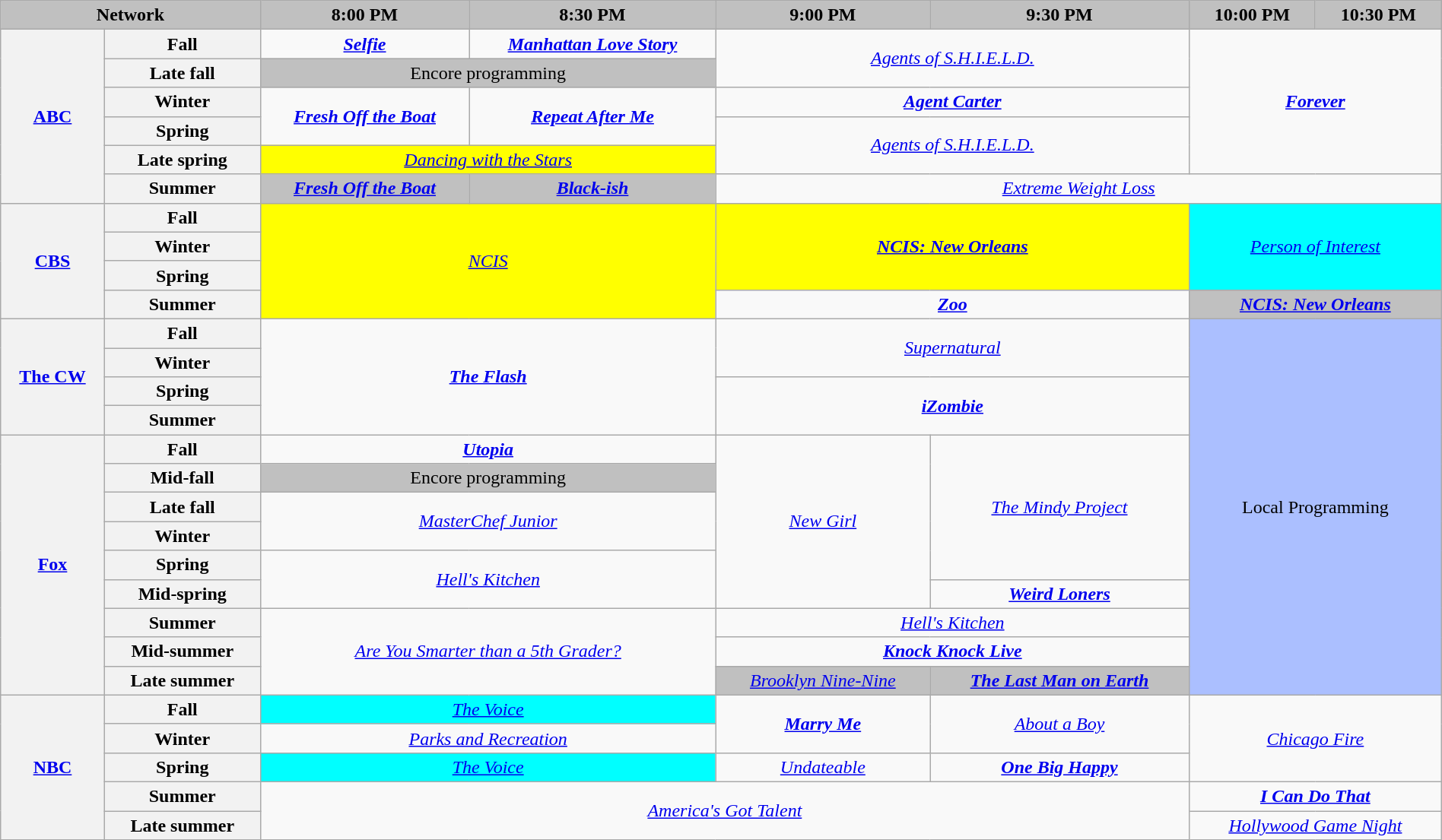<table class="wikitable" style="width:100%;margin-right:0;text-align:center">
<tr>
<th colspan="2" style="background-color:#C0C0C0;text-align:center">Network</th>
<th style="background-color:#C0C0C0;text-align:center">8:00 PM</th>
<th style="background-color:#C0C0C0;text-align:center">8:30 PM</th>
<th style="background-color:#C0C0C0;text-align:center">9:00 PM</th>
<th style="background-color:#C0C0C0;text-align:center">9:30 PM</th>
<th style="background-color:#C0C0C0;text-align:center">10:00 PM</th>
<th style="background-color:#C0C0C0;text-align:center">10:30 PM</th>
</tr>
<tr>
<th rowspan="6"><a href='#'>ABC</a></th>
<th>Fall</th>
<td><strong><em><a href='#'>Selfie</a></em></strong></td>
<td><strong><em><a href='#'>Manhattan Love Story</a></em></strong></td>
<td rowspan="2" colspan="2"><em><a href='#'>Agents of S.H.I.E.L.D.</a></em></td>
<td rowspan="5" colspan="2"><strong><em><a href='#'>Forever</a></em></strong></td>
</tr>
<tr>
<th>Late fall</th>
<td style="background:#C0C0C0;" colspan="2">Encore programming</td>
</tr>
<tr>
<th>Winter</th>
<td rowspan="2"><strong><em><a href='#'>Fresh Off the Boat</a></em></strong></td>
<td rowspan="2"><strong><em><a href='#'>Repeat After Me</a></em></strong></td>
<td colspan="2"><strong><em><a href='#'>Agent Carter</a></em></strong></td>
</tr>
<tr>
<th>Spring</th>
<td colspan="2" rowspan="2"><em><a href='#'>Agents of S.H.I.E.L.D.</a></em></td>
</tr>
<tr>
<th>Late spring</th>
<td style="background:#FFFF00" colspan="2"><em><a href='#'>Dancing with the Stars</a></em> </td>
</tr>
<tr>
<th>Summer</th>
<td style="background:#C0C0C0;"><strong><em><a href='#'>Fresh Off the Boat</a></em></strong> </td>
<td style="background:#C0C0C0;"><strong><em><a href='#'>Black-ish</a></em></strong> </td>
<td colspan="4"><em><a href='#'>Extreme Weight Loss</a></em></td>
</tr>
<tr>
<th rowspan="4"><a href='#'>CBS</a></th>
<th>Fall</th>
<td style="background:#FFFF00" rowspan="4" colspan="2"><em><a href='#'>NCIS</a></em> </td>
<td style="background:#FFFF00" rowspan="3" colspan="2"><strong><em><a href='#'>NCIS: New Orleans</a></em></strong> </td>
<td style="background:#00FFFF" rowspan="3" colspan="2"><em><a href='#'>Person of Interest</a></em> </td>
</tr>
<tr>
<th>Winter</th>
</tr>
<tr>
<th>Spring</th>
</tr>
<tr>
<th>Summer</th>
<td colspan="2"><strong><em><a href='#'>Zoo</a></em></strong></td>
<td style="background:#C0C0C0;" colspan="2"><strong><em><a href='#'>NCIS: New Orleans</a></em></strong> </td>
</tr>
<tr>
<th rowspan="4"><a href='#'>The CW</a></th>
<th>Fall</th>
<td colspan="2" rowspan="4"><strong><em><a href='#'>The Flash</a></em></strong></td>
<td colspan="2" rowspan="2"><em><a href='#'>Supernatural</a></em></td>
<td style="background:#abbfff;" rowspan="13" colspan="2">Local Programming</td>
</tr>
<tr>
<th>Winter</th>
</tr>
<tr>
<th>Spring</th>
<td colspan="2" rowspan="2"><strong><em><a href='#'>iZombie</a></em></strong></td>
</tr>
<tr>
<th>Summer</th>
</tr>
<tr>
<th rowspan="9"><a href='#'>Fox</a></th>
<th>Fall</th>
<td colspan="2"><strong><em><a href='#'>Utopia</a></em></strong></td>
<td rowspan="6"><em><a href='#'>New Girl</a></em></td>
<td rowspan="5"><em><a href='#'>The Mindy Project</a></em></td>
</tr>
<tr>
<th>Mid-fall</th>
<td style="background:#C0C0C0;" colspan="2">Encore programming</td>
</tr>
<tr>
<th>Late fall</th>
<td colspan="2" rowspan="2"><em><a href='#'>MasterChef Junior</a></em></td>
</tr>
<tr>
<th>Winter</th>
</tr>
<tr>
<th>Spring</th>
<td colspan="2" rowspan="2"><em><a href='#'>Hell's Kitchen</a></em></td>
</tr>
<tr>
<th>Mid-spring</th>
<td><strong><em><a href='#'>Weird Loners</a></em></strong></td>
</tr>
<tr>
<th>Summer</th>
<td colspan="2" rowspan="3"><em><a href='#'>Are You Smarter than a 5th Grader?</a></em></td>
<td colspan="2"><em><a href='#'>Hell's Kitchen</a></em></td>
</tr>
<tr>
<th>Mid-summer</th>
<td colspan="2"><strong><em><a href='#'>Knock Knock Live</a></em></strong></td>
</tr>
<tr>
<th>Late summer</th>
<td style="background:#C0C0C0;"><em><a href='#'>Brooklyn Nine-Nine</a></em> </td>
<td style="background:#C0C0C0;"><strong><em><a href='#'>The Last Man on Earth</a></em></strong> </td>
</tr>
<tr>
<th rowspan="5"><a href='#'>NBC</a></th>
<th>Fall</th>
<td style="background:#00FFFF" colspan="2"><em><a href='#'>The Voice</a></em> </td>
<td rowspan="2"><strong><em><a href='#'>Marry Me</a></em></strong></td>
<td rowspan="2"><em><a href='#'>About a Boy</a></em></td>
<td rowspan="3" colspan="2"><em><a href='#'>Chicago Fire</a></em></td>
</tr>
<tr>
<th>Winter</th>
<td colspan="2"><em><a href='#'>Parks and Recreation</a></em></td>
</tr>
<tr>
<th>Spring</th>
<td style="background:#00FFFF" colspan="2"><em><a href='#'>The Voice</a></em> </td>
<td><em><a href='#'>Undateable</a></em></td>
<td><strong><em><a href='#'>One Big Happy</a></em></strong></td>
</tr>
<tr>
<th>Summer</th>
<td colspan="4" rowspan="2"><em><a href='#'>America's Got Talent</a></em></td>
<td colspan="4"><strong><em><a href='#'>I Can Do That</a></em></strong></td>
</tr>
<tr>
<th>Late summer</th>
<td colspan="2"><em><a href='#'>Hollywood Game Night</a></em></td>
</tr>
</table>
